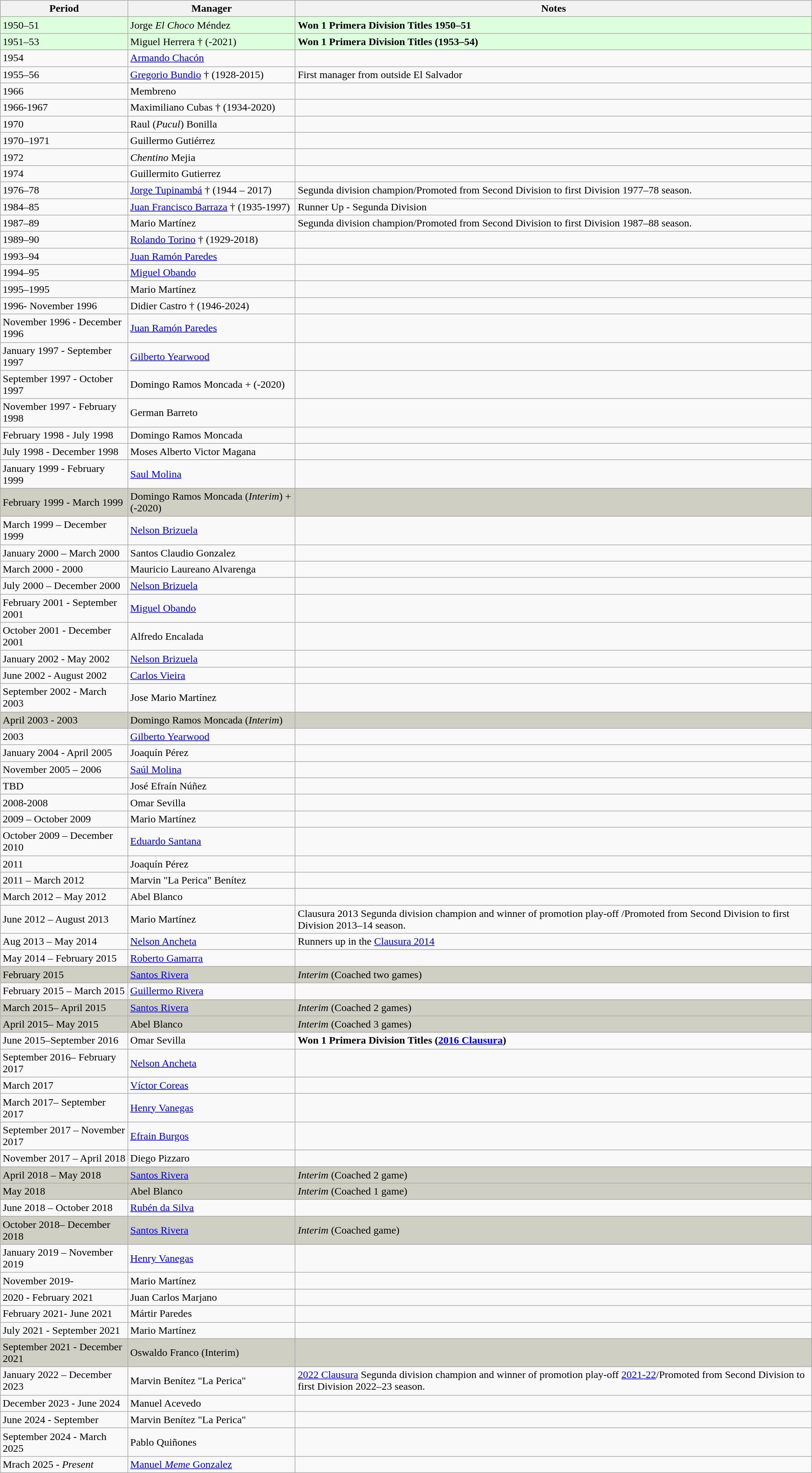<table class="wikitable">
<tr>
<th>Period</th>
<th>Manager</th>
<th>Notes</th>
</tr>
<tr bgcolor="#ddffdd">
<td>1950–51</td>
<td> Jorge <em>El Choco</em> Méndez</td>
<td><strong>Won 1 Primera Division Titles 1950–51</strong></td>
</tr>
<tr bgcolor="#ddffdd">
<td>1951–53</td>
<td> Miguel Herrera † (-2021)</td>
<td><strong>Won 1 Primera Division Titles (1953–54)</strong></td>
</tr>
<tr>
<td>1954</td>
<td> <a href='#'>Armando Chacón</a></td>
<td></td>
</tr>
<tr>
<td>1955–56</td>
<td> <a href='#'>Gregorio Bundio</a> † (1928-2015)</td>
<td>First manager from outside El Salvador</td>
</tr>
<tr>
<td>1966</td>
<td> Membreno</td>
<td></td>
</tr>
<tr>
<td>1966-1967</td>
<td> Maximiliano Cubas † (1934-2020)</td>
<td></td>
</tr>
<tr>
<td>1970</td>
<td> Raul (<em>Pucul</em>) Bonilla</td>
<td></td>
</tr>
<tr>
<td>1970–1971</td>
<td> Guillermo Gutiérrez</td>
<td></td>
</tr>
<tr>
<td>1972</td>
<td> <em>Chentino</em> Mejia</td>
<td></td>
</tr>
<tr>
<td>1974</td>
<td> Guillermito Gutierrez</td>
<td></td>
</tr>
<tr>
<td>1976–78</td>
<td> <a href='#'>Jorge Tupinambá</a> † (1944 – 2017)</td>
<td>Segunda division champion/Promoted from Second Division to first Division 1977–78 season.</td>
</tr>
<tr>
<td>1984–85</td>
<td> <a href='#'>Juan Francisco Barraza</a> † (1935-1997)</td>
<td>Runner Up - Segunda Division</td>
</tr>
<tr>
<td>1987–89</td>
<td> Mario Martínez</td>
<td>Segunda division champion/Promoted from Second Division to first Division 1987–88 season.</td>
</tr>
<tr>
<td>1989–90</td>
<td> <a href='#'>Rolando Torino</a> † (1929-2018)</td>
<td></td>
</tr>
<tr>
<td>1993–94</td>
<td> <a href='#'>Juan Ramón Paredes</a></td>
<td></td>
</tr>
<tr>
<td>1994–95</td>
<td> <a href='#'>Miguel Obando</a></td>
<td></td>
</tr>
<tr>
<td>1995–1995</td>
<td> Mario Martínez</td>
<td></td>
</tr>
<tr>
<td>1996- November 1996</td>
<td> Didier Castro † (1946-2024)</td>
<td></td>
</tr>
<tr>
<td>November 1996 - December 1996</td>
<td> <a href='#'>Juan Ramón Paredes</a></td>
<td></td>
</tr>
<tr>
<td>January 1997 - September 1997</td>
<td> <a href='#'>Gilberto Yearwood</a></td>
<td></td>
</tr>
<tr>
<td>September 1997 - October 1997</td>
<td> Domingo Ramos Moncada + (-2020)</td>
<td></td>
</tr>
<tr>
<td>November 1997 - February 1998</td>
<td> German Barreto</td>
<td></td>
</tr>
<tr>
<td>February 1998 - July 1998</td>
<td> Domingo Ramos Moncada</td>
<td></td>
</tr>
<tr>
<td>July 1998 - December 1998</td>
<td> Moses Alberto Victor Magana</td>
<td></td>
</tr>
<tr>
<td>January 1999 - February 1999</td>
<td> <a href='#'>Saul Molina</a></td>
<td></td>
</tr>
<tr bgcolor="#CFCFC4">
<td>February 1999 - March 1999</td>
<td> Domingo Ramos Moncada (<em>Interim</em>) + (-2020)</td>
<td></td>
</tr>
<tr>
<td>March 1999 – December 1999</td>
<td> <a href='#'>Nelson Brizuela</a></td>
<td></td>
</tr>
<tr>
<td>January 2000 – March 2000</td>
<td> Santos Claudio Gonzalez</td>
<td></td>
</tr>
<tr>
<td>March 2000 - 2000</td>
<td> Mauricio Laureano Alvarenga</td>
</tr>
<tr>
<td>July 2000 – December 2000</td>
<td> <a href='#'>Nelson Brizuela</a></td>
<td></td>
</tr>
<tr>
<td>February 2001 - September 2001</td>
<td> <a href='#'>Miguel Obando</a></td>
<td></td>
</tr>
<tr>
<td>October 2001 - December 2001</td>
<td> Alfredo Encalada</td>
<td></td>
</tr>
<tr>
<td>January 2002 - May 2002</td>
<td> <a href='#'>Nelson Brizuela</a></td>
<td></td>
</tr>
<tr>
<td>June 2002 - August 2002</td>
<td> <a href='#'>Carlos Vieira</a></td>
<td></td>
</tr>
<tr>
<td>September 2002 - March 2003</td>
<td> Jose Mario Martínez</td>
<td></td>
</tr>
<tr bgcolor="#CFCFC4">
<td>April 2003 - 2003</td>
<td> Domingo Ramos Moncada (<em>Interim</em>)</td>
<td></td>
</tr>
<tr>
<td>2003</td>
<td> <a href='#'>Gilberto Yearwood</a></td>
<td></td>
</tr>
<tr>
<td>January 2004 - April 2005</td>
<td> Joaquín Pérez</td>
<td></td>
</tr>
<tr>
<td>November 2005 – 2006</td>
<td> <a href='#'>Saúl Molina</a></td>
<td></td>
</tr>
<tr>
<td>TBD</td>
<td> José Efraín Núñez</td>
<td></td>
</tr>
<tr>
<td>2008-2008</td>
<td> Omar Sevilla</td>
<td></td>
</tr>
<tr>
<td>2009 – October 2009</td>
<td> Mario Martínez</td>
<td></td>
</tr>
<tr>
<td>October 2009 – December 2010</td>
<td> <a href='#'>Eduardo Santana</a></td>
<td></td>
</tr>
<tr>
<td>2011</td>
<td> Joaquín Pérez</td>
<td></td>
</tr>
<tr>
<td>2011 – March 2012</td>
<td> Marvin "La Perica" Benítez</td>
<td></td>
</tr>
<tr>
<td>March 2012 – May 2012</td>
<td> Abel Blanco</td>
<td></td>
</tr>
<tr>
<td>June 2012 – August 2013</td>
<td> Mario Martínez</td>
<td>Clausura 2013 Segunda division champion and winner of promotion play-off /Promoted from Second Division to first Division 2013–14 season.</td>
</tr>
<tr>
<td>Aug 2013 – May 2014</td>
<td> <a href='#'>Nelson Ancheta</a></td>
<td>Runners up in the <a href='#'>Clausura 2014</a></td>
</tr>
<tr>
<td>May 2014 – February 2015</td>
<td> <a href='#'>Roberto Gamarra</a></td>
<td></td>
</tr>
<tr bgcolor="#CFCFC4">
<td>February 2015</td>
<td> <a href='#'>Santos Rivera</a></td>
<td><em>Interim</em> (Coached two games)</td>
</tr>
<tr>
<td>February 2015 – March 2015</td>
<td> <a href='#'>Guillermo Rivera</a></td>
<td></td>
</tr>
<tr bgcolor="#CFCFC4">
<td>March 2015– April 2015</td>
<td> <a href='#'>Santos Rivera</a></td>
<td><em>Interim</em> (Coached 2 games)</td>
</tr>
<tr bgcolor="#CFCFC4">
<td>April 2015– May 2015</td>
<td> Abel Blanco</td>
<td><em>Interim</em> (Coached 3 games)</td>
</tr>
<tr>
<td>June 2015–September 2016</td>
<td> Omar Sevilla</td>
<td><strong>Won 1 Primera Division Titles (<a href='#'>2016 Clausura</a>)</strong></td>
</tr>
<tr>
<td>September 2016– February 2017</td>
<td> <a href='#'>Nelson Ancheta</a></td>
<td></td>
</tr>
<tr>
<td>March 2017</td>
<td> <a href='#'>Víctor Coreas</a></td>
<td></td>
</tr>
<tr>
<td>March 2017– September 2017</td>
<td>  <a href='#'>Henry Vanegas</a></td>
<td></td>
</tr>
<tr>
<td>September 2017 – November 2017</td>
<td> <a href='#'>Efrain Burgos</a></td>
<td></td>
</tr>
<tr>
<td>November 2017 – April 2018</td>
<td>  Diego Pizzaro</td>
<td></td>
</tr>
<tr bgcolor="#CFCFC4">
<td>April 2018 – May 2018</td>
<td> <a href='#'>Santos Rivera</a></td>
<td><em>Interim</em> (Coached 2 game)</td>
</tr>
<tr bgcolor="#CFCFC4">
<td>May 2018</td>
<td> Abel Blanco</td>
<td><em>Interim</em> (Coached 1 game)</td>
</tr>
<tr>
<td>June 2018 – October 2018</td>
<td> <a href='#'>Rubén da Silva</a></td>
<td></td>
</tr>
<tr bgcolor="#CFCFC4">
<td>October 2018– December 2018</td>
<td> <a href='#'>Santos Rivera</a></td>
<td><em>Interim</em> (Coached game)</td>
</tr>
<tr>
<td>January 2019 – November 2019</td>
<td> <a href='#'>Henry Vanegas</a></td>
<td></td>
</tr>
<tr>
<td>November 2019-</td>
<td> Mario Martínez</td>
<td></td>
</tr>
<tr>
<td>2020 - February 2021</td>
<td> Juan Carlos Marjano</td>
<td></td>
</tr>
<tr>
<td>February 2021- June 2021</td>
<td> Mártir Paredes</td>
<td></td>
</tr>
<tr>
<td>July 2021 - September 2021</td>
<td> Mario Martínez</td>
<td></td>
</tr>
<tr bgcolor="#CFCFC4">
<td>September 2021 - December 2021</td>
<td> Oswaldo Franco (Interim)</td>
<td></td>
</tr>
<tr>
<td>January 2022 – December 2023</td>
<td> Marvin Benítez "La Perica"</td>
<td><a href='#'>2022 Clausura</a> Segunda division champion and winner of promotion play-off <a href='#'>2021-22</a>/Promoted from Second Division to first Division 2022–23 season.</td>
</tr>
<tr>
<td>December 2023  - June 2024</td>
<td> Manuel Acevedo</td>
<td></td>
</tr>
<tr>
<td>June 2024  - September</td>
<td> Marvin Benítez "La Perica"</td>
<td></td>
</tr>
<tr>
<td>September 2024  - March 2025</td>
<td> Pablo Quiñones</td>
<td></td>
</tr>
<tr>
<td>Mrach 2025  - <em>Present</em></td>
<td> <a href='#'>Manuel <em>Meme</em> Gonzalez</a></td>
<td></td>
</tr>
</table>
